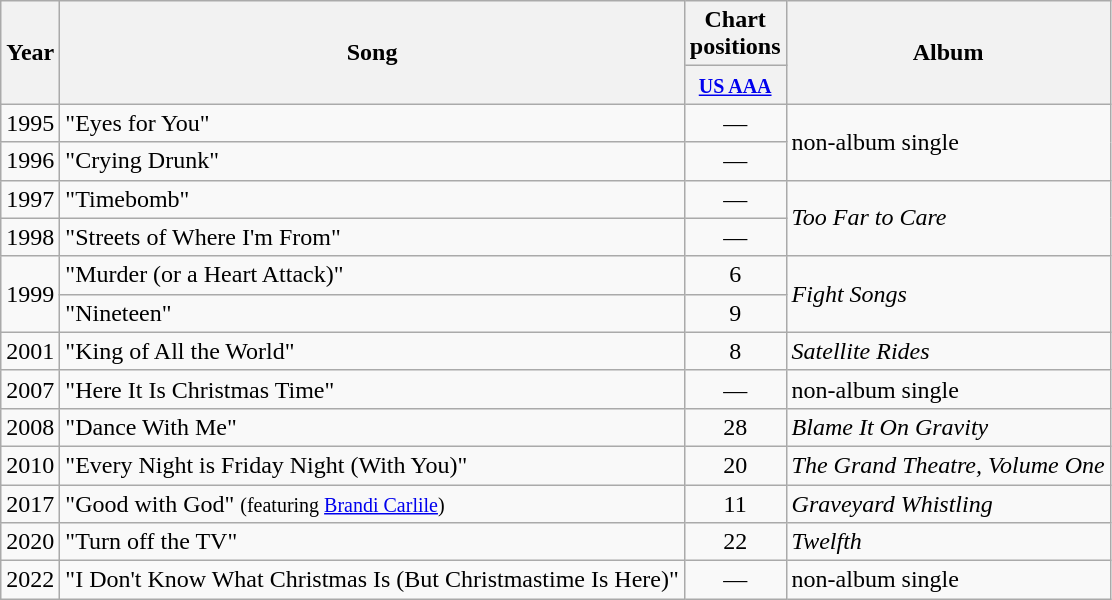<table class="wikitable">
<tr>
<th rowspan=2>Year</th>
<th rowspan=2>Song</th>
<th colspan=1>Chart positions</th>
<th rowspan=2>Album</th>
</tr>
<tr>
<th width="35"><small><a href='#'>US AAA</a></small></th>
</tr>
<tr>
<td>1995</td>
<td>"Eyes for You"</td>
<td align="center">—</td>
<td rowspan="2">non-album single</td>
</tr>
<tr>
<td>1996</td>
<td>"Crying Drunk"</td>
<td align="center">—</td>
</tr>
<tr>
<td>1997</td>
<td>"Timebomb"</td>
<td align="center">—</td>
<td rowspan="2"><em>Too Far to Care</em></td>
</tr>
<tr>
<td>1998</td>
<td>"Streets of Where I'm From"</td>
<td align="center">—</td>
</tr>
<tr>
<td rowspan="2">1999</td>
<td>"Murder (or a Heart Attack)"</td>
<td align="center">6</td>
<td rowspan="2"><em>Fight Songs</em></td>
</tr>
<tr>
<td>"Nineteen"</td>
<td align="center">9</td>
</tr>
<tr>
<td>2001</td>
<td>"King of All the World"</td>
<td align="center">8</td>
<td><em>Satellite Rides</em></td>
</tr>
<tr>
<td>2007</td>
<td>"Here It Is Christmas Time"</td>
<td align="center">—</td>
<td>non-album single</td>
</tr>
<tr>
<td>2008</td>
<td>"Dance With Me"</td>
<td align="center">28</td>
<td><em>Blame It On Gravity</em></td>
</tr>
<tr>
<td>2010</td>
<td>"Every Night is Friday Night (With You)"</td>
<td align="center">20</td>
<td><em>The Grand Theatre, Volume One</em></td>
</tr>
<tr>
<td>2017</td>
<td>"Good with God" <small>(featuring <a href='#'>Brandi Carlile</a>)</small></td>
<td align="center">11</td>
<td><em>Graveyard Whistling</em></td>
</tr>
<tr>
<td>2020</td>
<td>"Turn off the TV"</td>
<td align="center">22</td>
<td><em>Twelfth</em></td>
</tr>
<tr>
<td>2022</td>
<td>"I Don't Know What Christmas Is (But Christmastime Is Here)"</td>
<td align="center">—</td>
<td>non-album single</td>
</tr>
</table>
